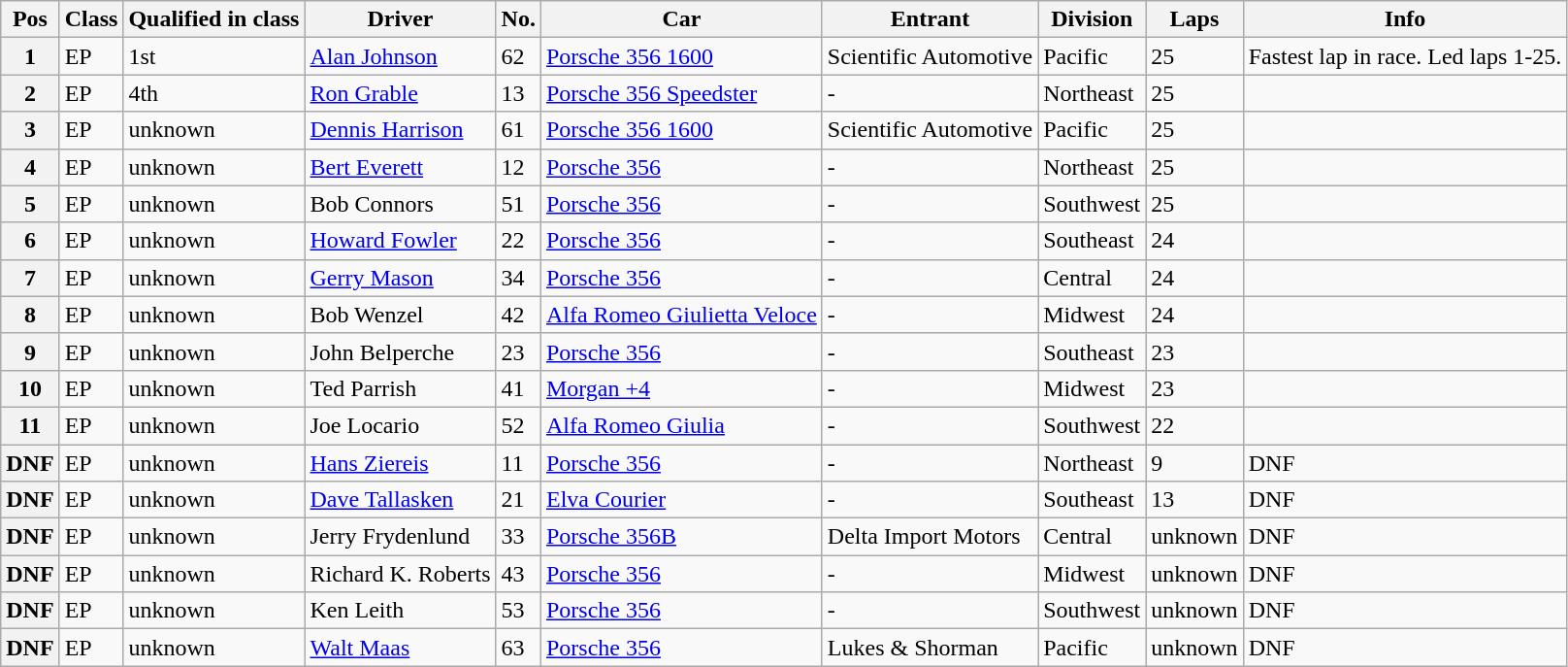<table class="wikitable">
<tr>
<th>Pos</th>
<th>Class</th>
<th>Qualified in class</th>
<th>Driver</th>
<th>No.</th>
<th>Car</th>
<th>Entrant</th>
<th>Division</th>
<th>Laps</th>
<th>Info</th>
</tr>
<tr>
<th>1</th>
<td>EP</td>
<td>1st</td>
<td> <a href='#'>Alan Johnson</a></td>
<td>62</td>
<td><a href='#'>Porsche 356 1600</a></td>
<td>Scientific Automotive</td>
<td>Pacific</td>
<td>25</td>
<td>Fastest lap in race. Led laps 1-25.</td>
</tr>
<tr>
<th>2</th>
<td>EP</td>
<td>4th</td>
<td> <a href='#'>Ron Grable</a></td>
<td>13</td>
<td><a href='#'>Porsche 356 Speedster</a></td>
<td>-</td>
<td>Northeast</td>
<td>25</td>
<td></td>
</tr>
<tr>
<th>3</th>
<td>EP</td>
<td>unknown</td>
<td> <a href='#'>Dennis Harrison</a></td>
<td>61</td>
<td><a href='#'>Porsche 356 1600</a></td>
<td>Scientific Automotive</td>
<td>Pacific</td>
<td>25</td>
<td></td>
</tr>
<tr>
<th>4</th>
<td>EP</td>
<td>unknown</td>
<td> <a href='#'>Bert Everett</a></td>
<td>12</td>
<td><a href='#'>Porsche 356</a></td>
<td>-</td>
<td>Northeast</td>
<td>25</td>
<td></td>
</tr>
<tr>
<th>5</th>
<td>EP</td>
<td>unknown</td>
<td> Bob Connors</td>
<td>51</td>
<td><a href='#'>Porsche 356</a></td>
<td>-</td>
<td>Southwest</td>
<td>25</td>
<td></td>
</tr>
<tr>
<th>6</th>
<td>EP</td>
<td>unknown</td>
<td> <a href='#'>Howard Fowler</a></td>
<td>22</td>
<td><a href='#'>Porsche 356</a></td>
<td>-</td>
<td>Southeast</td>
<td>24</td>
<td></td>
</tr>
<tr>
<th>7</th>
<td>EP</td>
<td>unknown</td>
<td> <a href='#'>Gerry Mason</a></td>
<td>34</td>
<td><a href='#'>Porsche 356</a></td>
<td>-</td>
<td>Central</td>
<td>24</td>
<td></td>
</tr>
<tr>
<th>8</th>
<td>EP</td>
<td>unknown</td>
<td> Bob Wenzel</td>
<td>42</td>
<td><a href='#'>Alfa Romeo Giulietta Veloce</a></td>
<td>-</td>
<td>Midwest</td>
<td>24</td>
<td></td>
</tr>
<tr>
<th>9</th>
<td>EP</td>
<td>unknown</td>
<td> John Belperche</td>
<td>23</td>
<td><a href='#'>Porsche 356</a></td>
<td>-</td>
<td>Southeast</td>
<td>23</td>
<td></td>
</tr>
<tr>
<th>10</th>
<td>EP</td>
<td>unknown</td>
<td> Ted Parrish</td>
<td>41</td>
<td><a href='#'>Morgan +4</a></td>
<td>-</td>
<td>Midwest</td>
<td>23</td>
<td></td>
</tr>
<tr>
<th>11</th>
<td>EP</td>
<td>unknown</td>
<td> Joe Locario</td>
<td>52</td>
<td><a href='#'>Alfa Romeo Giulia</a></td>
<td>-</td>
<td>Southwest</td>
<td>22</td>
<td></td>
</tr>
<tr>
<th>DNF</th>
<td>EP</td>
<td>unknown</td>
<td> <a href='#'>Hans Ziereis</a></td>
<td>11</td>
<td><a href='#'>Porsche 356</a></td>
<td>-</td>
<td>Northeast</td>
<td>9</td>
<td>DNF</td>
</tr>
<tr>
<th>DNF</th>
<td>EP</td>
<td>unknown</td>
<td> <a href='#'>Dave Tallasken</a></td>
<td>21</td>
<td><a href='#'>Elva Courier</a></td>
<td>-</td>
<td>Southeast</td>
<td>13</td>
<td>DNF</td>
</tr>
<tr>
<th>DNF</th>
<td>EP</td>
<td>unknown</td>
<td> Jerry Frydenlund</td>
<td>33</td>
<td><a href='#'>Porsche 356B</a></td>
<td>Delta Import Motors</td>
<td>Central</td>
<td>unknown</td>
<td>DNF</td>
</tr>
<tr>
<th>DNF</th>
<td>EP</td>
<td>unknown</td>
<td> Richard K. Roberts</td>
<td>43</td>
<td><a href='#'>Porsche 356</a></td>
<td>-</td>
<td>Midwest</td>
<td>unknown</td>
<td>DNF</td>
</tr>
<tr>
<th>DNF</th>
<td>EP</td>
<td>unknown</td>
<td> Ken Leith</td>
<td>53</td>
<td><a href='#'>Porsche 356</a></td>
<td>-</td>
<td>Southwest</td>
<td>unknown</td>
<td>DNF</td>
</tr>
<tr>
<th>DNF</th>
<td>EP</td>
<td>unknown</td>
<td> <a href='#'>Walt Maas</a></td>
<td>63</td>
<td><a href='#'>Porsche 356</a></td>
<td>Lukes & Shorman</td>
<td>Pacific</td>
<td>unknown</td>
<td>DNF</td>
</tr>
</table>
